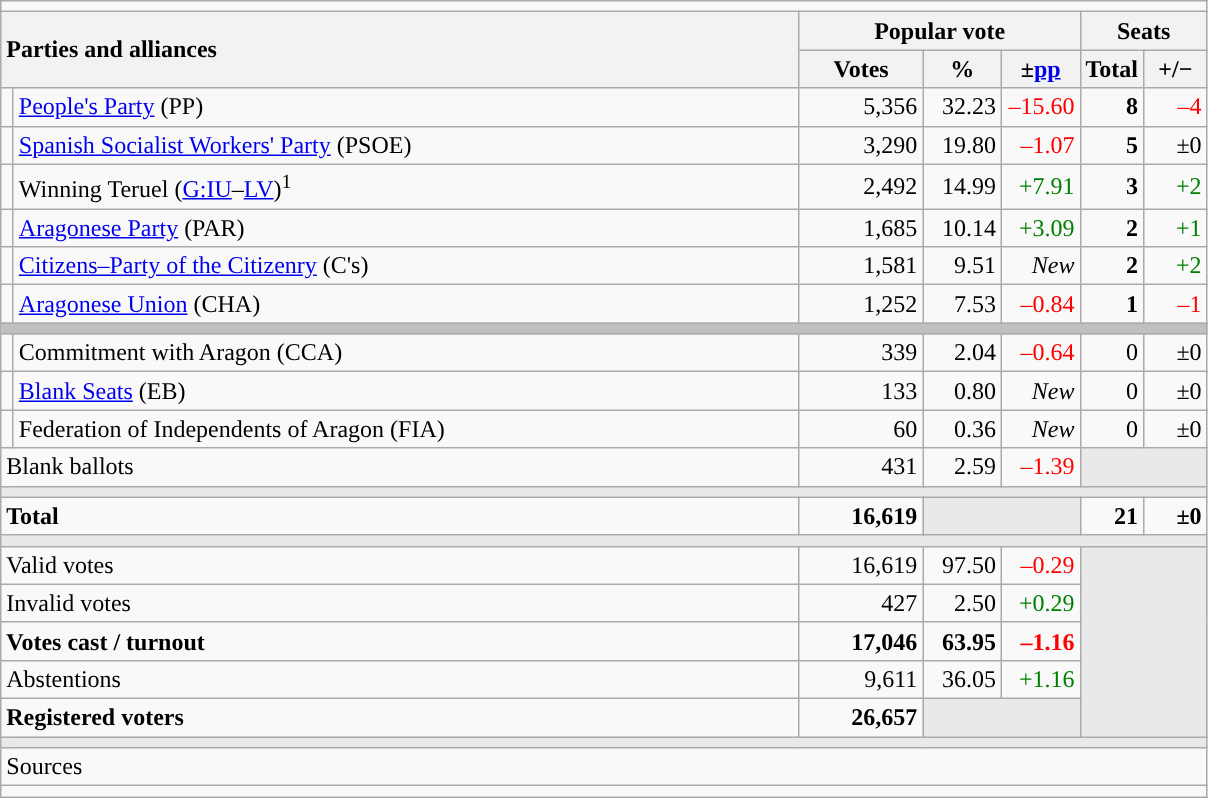<table class="wikitable" style="text-align:right;">
<tr>
<td colspan="7"></td>
</tr>
<tr>
<th style="text-align:left;" rowspan="2" colspan="2" width="525">Parties and alliances</th>
<th colspan="3">Popular vote</th>
<th colspan="2">Seats</th>
</tr>
<tr>
<th width="75">Votes</th>
<th width="45">%</th>
<th width="45">±<a href='#'>pp</a></th>
<th width="35">Total</th>
<th width="35">+/−</th>
</tr>
<tr>
<td width="1" style="color:inherit;background:"></td>
<td align="left"><a href='#'>People's Party</a> (PP)</td>
<td>5,356</td>
<td>32.23</td>
<td style="color:red;">–15.60</td>
<td><strong>8</strong></td>
<td style="color:red;">–4</td>
</tr>
<tr>
<td style="color:inherit;background:"></td>
<td align="left"><a href='#'>Spanish Socialist Workers' Party</a> (PSOE)</td>
<td>3,290</td>
<td>19.80</td>
<td style="color:red;">–1.07</td>
<td><strong>5</strong></td>
<td>±0</td>
</tr>
<tr>
<td style="color:inherit;background:"></td>
<td align="left">Winning Teruel (<a href='#'>G:IU</a>–<a href='#'>LV</a>)<sup>1</sup></td>
<td>2,492</td>
<td>14.99</td>
<td style="color:green;">+7.91</td>
<td><strong>3</strong></td>
<td style="color:green;">+2</td>
</tr>
<tr>
<td style="color:inherit;background:"></td>
<td align="left"><a href='#'>Aragonese Party</a> (PAR)</td>
<td>1,685</td>
<td>10.14</td>
<td style="color:green;">+3.09</td>
<td><strong>2</strong></td>
<td style="color:green;">+1</td>
</tr>
<tr>
<td style="color:inherit;background:"></td>
<td align="left"><a href='#'>Citizens–Party of the Citizenry</a> (C's)</td>
<td>1,581</td>
<td>9.51</td>
<td><em>New</em></td>
<td><strong>2</strong></td>
<td style="color:green;">+2</td>
</tr>
<tr>
<td style="color:inherit;background:"></td>
<td align="left"><a href='#'>Aragonese Union</a> (CHA)</td>
<td>1,252</td>
<td>7.53</td>
<td style="color:red;">–0.84</td>
<td><strong>1</strong></td>
<td style="color:red;">–1</td>
</tr>
<tr>
<td colspan="7" bgcolor="#C0C0C0"></td>
</tr>
<tr>
<td style="color:inherit;background:"></td>
<td align="left">Commitment with Aragon (CCA)</td>
<td>339</td>
<td>2.04</td>
<td style="color:red;">–0.64</td>
<td>0</td>
<td>±0</td>
</tr>
<tr>
<td style="color:inherit;background:"></td>
<td align="left"><a href='#'>Blank Seats</a> (EB)</td>
<td>133</td>
<td>0.80</td>
<td><em>New</em></td>
<td>0</td>
<td>±0</td>
</tr>
<tr>
<td style="color:inherit;background:"></td>
<td align="left">Federation of Independents of Aragon (FIA)</td>
<td>60</td>
<td>0.36</td>
<td><em>New</em></td>
<td>0</td>
<td>±0</td>
</tr>
<tr>
<td align="left" colspan="2">Blank ballots</td>
<td>431</td>
<td>2.59</td>
<td style="color:red;">–1.39</td>
<td bgcolor="#E9E9E9" colspan="2"></td>
</tr>
<tr>
<td colspan="7" bgcolor="#E9E9E9"></td>
</tr>
<tr style="font-weight:bold;">
<td align="left" colspan="2">Total</td>
<td>16,619</td>
<td bgcolor="#E9E9E9" colspan="2"></td>
<td>21</td>
<td>±0</td>
</tr>
<tr>
<td colspan="7" bgcolor="#E9E9E9"></td>
</tr>
<tr>
<td align="left" colspan="2">Valid votes</td>
<td>16,619</td>
<td>97.50</td>
<td style="color:red;">–0.29</td>
<td bgcolor="#E9E9E9" colspan="2" rowspan="5"></td>
</tr>
<tr>
<td align="left" colspan="2">Invalid votes</td>
<td>427</td>
<td>2.50</td>
<td style="color:green;">+0.29</td>
</tr>
<tr style="font-weight:bold;">
<td align="left" colspan="2">Votes cast / turnout</td>
<td>17,046</td>
<td>63.95</td>
<td style="color:red;">–1.16</td>
</tr>
<tr>
<td align="left" colspan="2">Abstentions</td>
<td>9,611</td>
<td>36.05</td>
<td style="color:green;">+1.16</td>
</tr>
<tr style="font-weight:bold;">
<td align="left" colspan="2">Registered voters</td>
<td>26,657</td>
<td bgcolor="#E9E9E9" colspan="2"></td>
</tr>
<tr>
<td colspan="7" bgcolor="#E9E9E9"></td>
</tr>
<tr>
<td align="left" colspan="7">Sources</td>
</tr>
<tr>
<td colspan="7" style="text-align:left; max-width:790px;"></td>
</tr>
</table>
